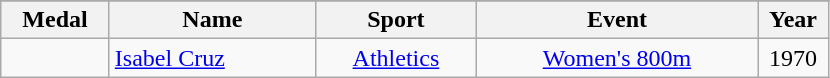<table class="wikitable"  style="font-size:100%;  text-align:center;">
<tr>
</tr>
<tr>
<th width="65">Medal</th>
<th width="130">Name</th>
<th width="100">Sport</th>
<th width="180">Event</th>
<th width="40">Year</th>
</tr>
<tr>
<td></td>
<td align=left><a href='#'>Isabel Cruz</a></td>
<td><a href='#'>Athletics</a></td>
<td><a href='#'>Women's 800m</a></td>
<td>1970</td>
</tr>
</table>
